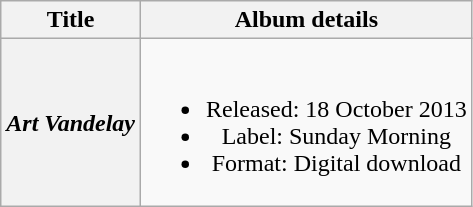<table class="wikitable plainrowheaders" style=text-align:center;>
<tr>
<th>Title</th>
<th>Album details</th>
</tr>
<tr>
<th scope="row"><em>Art Vandelay</em></th>
<td><br><ul><li>Released: 18 October 2013</li><li>Label: Sunday Morning</li><li>Format: Digital download</li></ul></td>
</tr>
</table>
